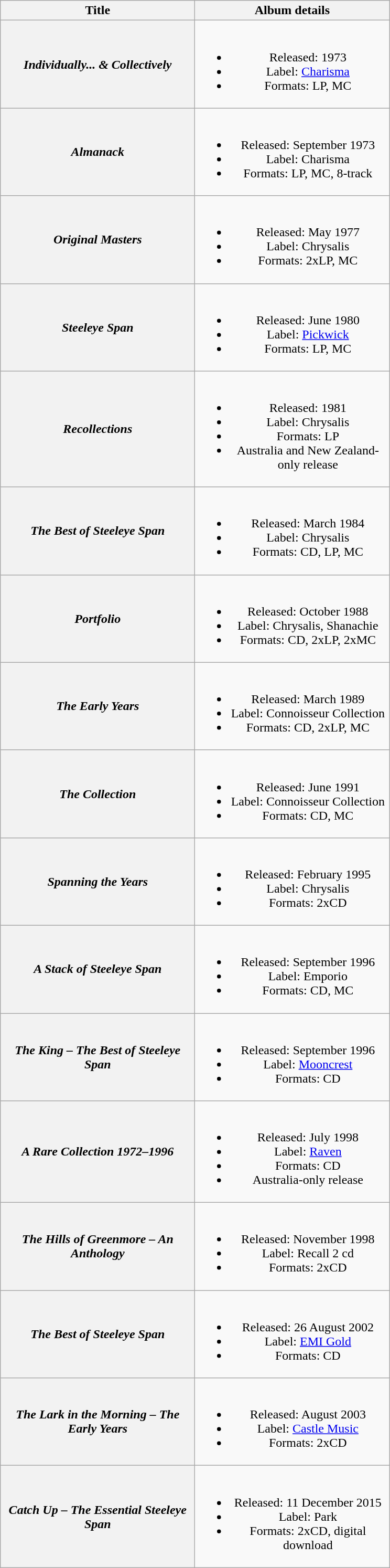<table class="wikitable plainrowheaders" style="text-align:center;">
<tr>
<th scope="col" style="width:15em;">Title</th>
<th scope="col" style="width:15em;">Album details</th>
</tr>
<tr>
<th scope="row"><em>Individually... & Collectively</em></th>
<td><br><ul><li>Released: 1973</li><li>Label: <a href='#'>Charisma</a></li><li>Formats: LP, MC</li></ul></td>
</tr>
<tr>
<th scope="row"><em>Almanack</em></th>
<td><br><ul><li>Released: September 1973</li><li>Label: Charisma</li><li>Formats: LP, MC, 8-track</li></ul></td>
</tr>
<tr>
<th scope="row"><em>Original Masters</em></th>
<td><br><ul><li>Released: May 1977</li><li>Label: Chrysalis</li><li>Formats: 2xLP, MC</li></ul></td>
</tr>
<tr>
<th scope="row"><em>Steeleye Span</em></th>
<td><br><ul><li>Released: June 1980</li><li>Label: <a href='#'>Pickwick</a></li><li>Formats: LP, MC</li></ul></td>
</tr>
<tr>
<th scope="row"><em>Recollections</em></th>
<td><br><ul><li>Released: 1981</li><li>Label: Chrysalis</li><li>Formats: LP</li><li>Australia and New Zealand-only release</li></ul></td>
</tr>
<tr>
<th scope="row"><em>The Best of Steeleye Span</em></th>
<td><br><ul><li>Released: March 1984</li><li>Label: Chrysalis</li><li>Formats: CD, LP, MC</li></ul></td>
</tr>
<tr>
<th scope="row"><em>Portfolio</em></th>
<td><br><ul><li>Released: October 1988</li><li>Label: Chrysalis, Shanachie</li><li>Formats: CD, 2xLP, 2xMC</li></ul></td>
</tr>
<tr>
<th scope="row"><em>The Early Years</em></th>
<td><br><ul><li>Released: March 1989</li><li>Label: Connoisseur Collection</li><li>Formats: CD, 2xLP, MC</li></ul></td>
</tr>
<tr>
<th scope="row"><em>The Collection</em></th>
<td><br><ul><li>Released: June 1991</li><li>Label: Connoisseur Collection</li><li>Formats: CD, MC</li></ul></td>
</tr>
<tr>
<th scope="row"><em>Spanning the Years</em></th>
<td><br><ul><li>Released: February 1995</li><li>Label: Chrysalis</li><li>Formats: 2xCD</li></ul></td>
</tr>
<tr>
<th scope="row"><em>A Stack of Steeleye Span</em></th>
<td><br><ul><li>Released: September 1996</li><li>Label: Emporio</li><li>Formats: CD, MC</li></ul></td>
</tr>
<tr>
<th scope="row"><em>The King – The Best of Steeleye Span</em></th>
<td><br><ul><li>Released: September 1996</li><li>Label: <a href='#'>Mooncrest</a></li><li>Formats: CD</li></ul></td>
</tr>
<tr>
<th scope="row"><em>A Rare Collection 1972–1996</em></th>
<td><br><ul><li>Released: July 1998</li><li>Label: <a href='#'>Raven</a></li><li>Formats: CD</li><li>Australia-only release</li></ul></td>
</tr>
<tr>
<th scope="row"><em>The Hills of Greenmore – An Anthology</em></th>
<td><br><ul><li>Released: November 1998</li><li>Label: Recall 2 cd</li><li>Formats: 2xCD</li></ul></td>
</tr>
<tr>
<th scope="row"><em>The Best of Steeleye Span</em></th>
<td><br><ul><li>Released: 26 August 2002</li><li>Label: <a href='#'>EMI Gold</a></li><li>Formats: CD</li></ul></td>
</tr>
<tr>
<th scope="row"><em>The Lark in the Morning – The Early Years</em></th>
<td><br><ul><li>Released: August 2003</li><li>Label: <a href='#'>Castle Music</a></li><li>Formats: 2xCD</li></ul></td>
</tr>
<tr>
<th scope="row"><em>Catch Up – The Essential Steeleye Span</em></th>
<td><br><ul><li>Released: 11 December 2015</li><li>Label: Park</li><li>Formats: 2xCD, digital download</li></ul></td>
</tr>
</table>
